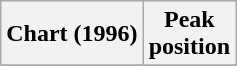<table class="wikitable plainrowheaders">
<tr>
<th scope="col">Chart (1996)</th>
<th scope="col">Peak<br>position</th>
</tr>
<tr>
</tr>
</table>
